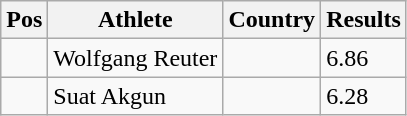<table class="wikitable">
<tr>
<th>Pos</th>
<th>Athlete</th>
<th>Country</th>
<th>Results</th>
</tr>
<tr>
<td align="center"></td>
<td>Wolfgang Reuter</td>
<td></td>
<td>6.86</td>
</tr>
<tr>
<td align="center"></td>
<td>Suat Akgun</td>
<td></td>
<td>6.28</td>
</tr>
</table>
